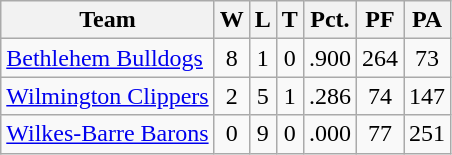<table class="wikitable">
<tr>
<th>Team</th>
<th>W</th>
<th>L</th>
<th>T</th>
<th>Pct.</th>
<th>PF</th>
<th>PA </th>
</tr>
<tr align="center">
<td align="left"><a href='#'>Bethlehem Bulldogs</a></td>
<td>8</td>
<td>1</td>
<td>0</td>
<td>.900</td>
<td>264</td>
<td>73</td>
</tr>
<tr align="center">
<td align="left"><a href='#'>Wilmington Clippers</a></td>
<td>2</td>
<td>5</td>
<td>1</td>
<td>.286</td>
<td>74</td>
<td>147</td>
</tr>
<tr align="center">
<td align="left"><a href='#'>Wilkes-Barre Barons</a></td>
<td>0</td>
<td>9</td>
<td>0</td>
<td>.000</td>
<td>77</td>
<td>251</td>
</tr>
</table>
